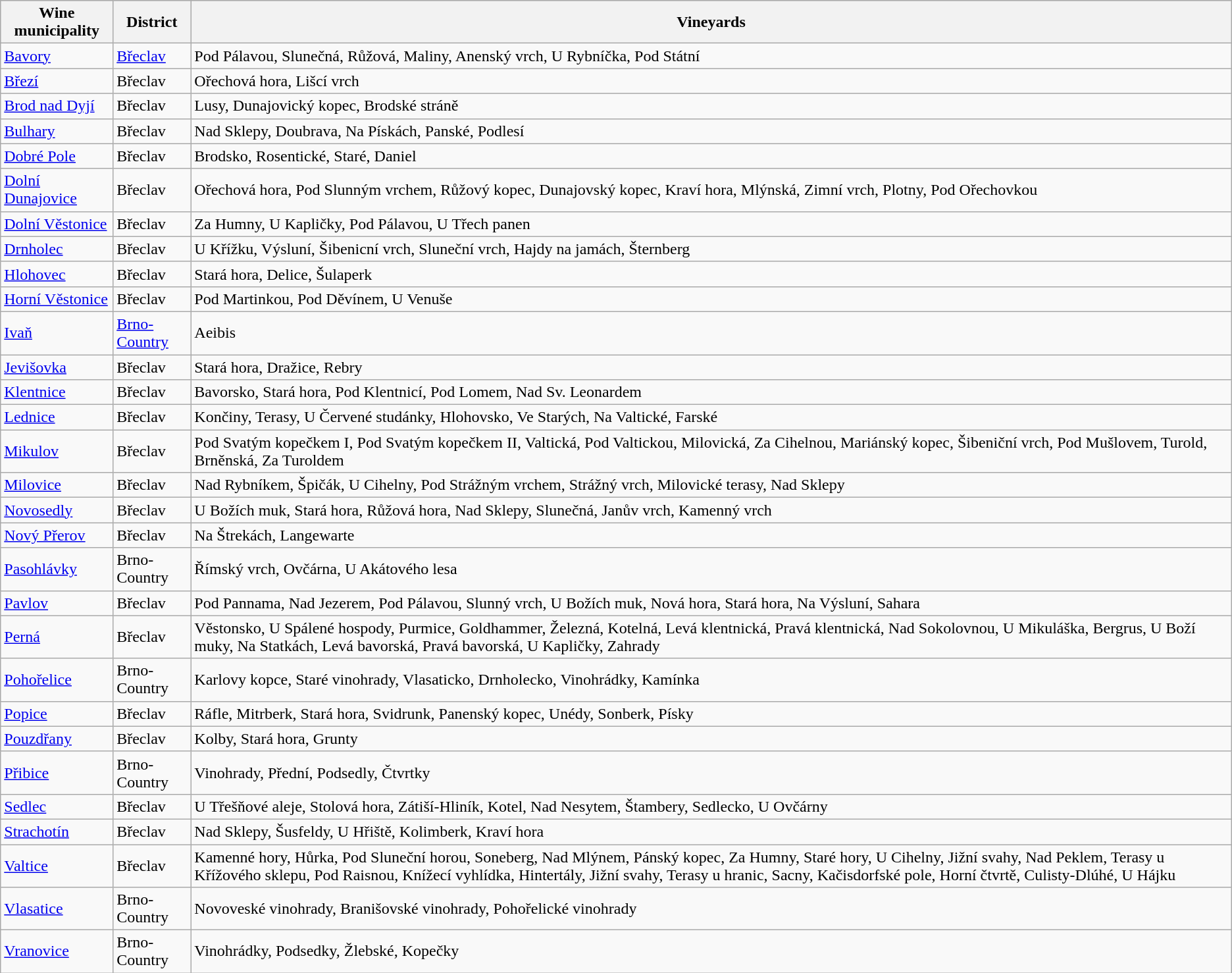<table class="wikitable sortable">
<tr style="background: #D0D0D0;">
<th>Wine municipality</th>
<th>District</th>
<th>Vineyards</th>
</tr>
<tr>
<td><a href='#'>Bavory</a></td>
<td><a href='#'>Břeclav</a></td>
<td>Pod Pálavou, Slunečná, Růžová, Maliny, Anenský vrch, U Rybníčka, Pod Státní</td>
</tr>
<tr>
<td><a href='#'>Březí</a></td>
<td>Břeclav</td>
<td>Ořechová hora, Lišcí vrch</td>
</tr>
<tr>
<td><a href='#'>Brod nad Dyjí</a></td>
<td>Břeclav</td>
<td>Lusy, Dunajovický kopec, Brodské stráně</td>
</tr>
<tr>
<td><a href='#'>Bulhary</a></td>
<td>Břeclav</td>
<td>Nad Sklepy, Doubrava, Na Pískách, Panské, Podlesí</td>
</tr>
<tr>
<td><a href='#'>Dobré Pole</a></td>
<td>Břeclav</td>
<td>Brodsko, Rosentické, Staré, Daniel</td>
</tr>
<tr>
<td><a href='#'>Dolní Dunajovice</a></td>
<td>Břeclav</td>
<td>Ořechová hora, Pod Slunným vrchem, Růžový kopec, Dunajovský kopec, Kraví hora, Mlýnská, Zimní vrch, Plotny, Pod Ořechovkou</td>
</tr>
<tr>
<td><a href='#'>Dolní Věstonice</a></td>
<td>Břeclav</td>
<td>Za Humny, U Kapličky, Pod Pálavou, U Třech panen</td>
</tr>
<tr>
<td><a href='#'>Drnholec</a></td>
<td>Břeclav</td>
<td>U Křížku, Výsluní, Šibenicní vrch, Sluneční vrch, Hajdy na jamách, Šternberg</td>
</tr>
<tr>
<td><a href='#'>Hlohovec</a></td>
<td>Břeclav</td>
<td>Stará hora, Delice, Šulaperk</td>
</tr>
<tr>
<td><a href='#'>Horní Věstonice</a></td>
<td>Břeclav</td>
<td>Pod Martinkou, Pod Děvínem, U Venuše</td>
</tr>
<tr>
<td><a href='#'>Ivaň</a></td>
<td><a href='#'>Brno-Country</a></td>
<td>Aeibis</td>
</tr>
<tr>
<td><a href='#'>Jevišovka</a></td>
<td>Břeclav</td>
<td>Stará hora, Dražice, Rebry</td>
</tr>
<tr>
<td><a href='#'>Klentnice</a></td>
<td>Břeclav</td>
<td>Bavorsko, Stará hora, Pod Klentnicí, Pod Lomem, Nad Sv. Leonardem</td>
</tr>
<tr>
<td><a href='#'>Lednice</a></td>
<td>Břeclav</td>
<td>Končiny, Terasy, U Červené studánky, Hlohovsko, Ve Starých, Na Valtické, Farské</td>
</tr>
<tr>
<td><a href='#'>Mikulov</a></td>
<td>Břeclav</td>
<td>Pod Svatým kopečkem I, Pod Svatým kopečkem II, Valtická, Pod Valtickou, Milovická, Za Cihelnou, Mariánský kopec, Šibeniční vrch, Pod Mušlovem, Turold, Brněnská, Za Turoldem</td>
</tr>
<tr>
<td><a href='#'>Milovice</a></td>
<td>Břeclav</td>
<td>Nad Rybníkem, Špičák, U Cihelny, Pod Strážným vrchem, Strážný vrch, Milovické terasy, Nad Sklepy</td>
</tr>
<tr>
<td><a href='#'>Novosedly</a></td>
<td>Břeclav</td>
<td>U Božích muk, Stará hora, Růžová hora, Nad Sklepy, Slunečná, Janův vrch, Kamenný vrch</td>
</tr>
<tr>
<td><a href='#'>Nový Přerov</a></td>
<td>Břeclav</td>
<td>Na Štrekách, Langewarte</td>
</tr>
<tr>
<td><a href='#'>Pasohlávky</a></td>
<td>Brno-Country</td>
<td>Římský vrch, Ovčárna, U Akátového lesa</td>
</tr>
<tr>
<td><a href='#'>Pavlov</a></td>
<td>Břeclav</td>
<td>Pod Pannama, Nad Jezerem, Pod Pálavou, Slunný vrch, U Božích muk, Nová hora, Stará hora, Na Výsluní, Sahara</td>
</tr>
<tr>
<td><a href='#'>Perná</a></td>
<td>Břeclav</td>
<td>Věstonsko, U Spálené hospody, Purmice, Goldhammer, Železná, Kotelná, Levá klentnická, Pravá klentnická, Nad Sokolovnou, U Mikuláška, Bergrus, U Boží muky, Na Statkách, Levá bavorská, Pravá bavorská, U Kapličky, Zahrady</td>
</tr>
<tr>
<td><a href='#'>Pohořelice</a></td>
<td>Brno-Country</td>
<td>Karlovy kopce, Staré vinohrady, Vlasaticko, Drnholecko, Vinohrádky, Kamínka</td>
</tr>
<tr>
<td><a href='#'>Popice</a></td>
<td>Břeclav</td>
<td>Ráfle, Mitrberk, Stará hora, Svidrunk, Panenský kopec, Unédy, Sonberk, Písky</td>
</tr>
<tr>
<td><a href='#'>Pouzdřany</a></td>
<td>Břeclav</td>
<td>Kolby, Stará hora, Grunty</td>
</tr>
<tr>
<td><a href='#'>Přibice</a></td>
<td>Brno-Country</td>
<td>Vinohrady, Přední, Podsedly, Čtvrtky</td>
</tr>
<tr>
<td><a href='#'>Sedlec</a></td>
<td>Břeclav</td>
<td>U Třešňové aleje, Stolová hora, Zátiší-Hliník, Kotel, Nad Nesytem, Štambery, Sedlecko, U Ovčárny</td>
</tr>
<tr>
<td><a href='#'>Strachotín</a></td>
<td>Břeclav</td>
<td>Nad Sklepy, Šusfeldy, U Hřiště, Kolimberk, Kraví hora</td>
</tr>
<tr>
<td><a href='#'>Valtice</a></td>
<td>Břeclav</td>
<td>Kamenné hory, Hůrka, Pod Sluneční horou, Soneberg, Nad Mlýnem, Pánský kopec, Za Humny, Staré hory, U Cihelny, Jižní svahy, Nad Peklem, Terasy u Křížového sklepu, Pod Raisnou, Knížecí vyhlídka, Hintertály, Jižní svahy, Terasy u hranic, Sacny, Kačisdorfské pole, Horní čtvrtě, Culisty-Dlúhé, U Hájku</td>
</tr>
<tr>
<td><a href='#'>Vlasatice</a></td>
<td>Brno-Country</td>
<td>Novoveské vinohrady, Branišovské vinohrady, Pohořelické vinohrady</td>
</tr>
<tr>
<td><a href='#'>Vranovice</a></td>
<td>Brno-Country</td>
<td>Vinohrádky, Podsedky, Žlebské, Kopečky</td>
</tr>
</table>
